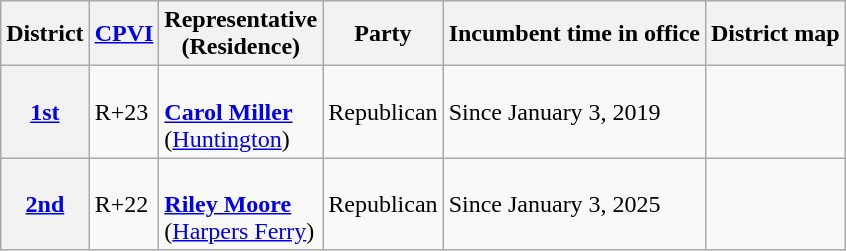<table class=wikitable>
<tr>
<th>District</th>
<th><a href='#'>CPVI</a></th>
<th>Representative<br>(Residence)</th>
<th>Party</th>
<th>Incumbent time in office</th>
<th>District map</th>
</tr>
<tr>
<th><a href='#'>1st</a></th>
<td>R+23</td>
<td><br><strong><a href='#'>Carol Miller</a></strong><br>(<a href='#'>Huntington</a>)</td>
<td>Republican</td>
<td>Since January 3, 2019</td>
<td></td>
</tr>
<tr>
<th><a href='#'>2nd</a></th>
<td>R+22</td>
<td><br><strong><a href='#'>Riley Moore</a></strong><br>(<a href='#'>Harpers Ferry</a>)</td>
<td>Republican</td>
<td>Since January 3, 2025</td>
<td></td>
</tr>
</table>
